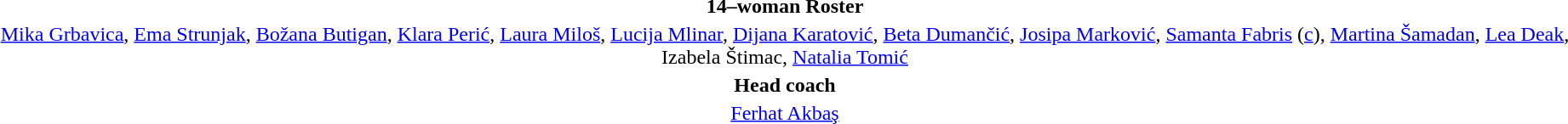<table style="text-align:center; margin-top:2em; margin-left:auto; margin-right:auto">
<tr>
<td><strong>14–woman Roster</strong></td>
</tr>
<tr>
<td><a href='#'>Mika Grbavica</a>, <a href='#'>Ema Strunjak</a>, <a href='#'>Božana Butigan</a>, <a href='#'>Klara Perić</a>, <a href='#'>Laura Miloš</a>, <a href='#'>Lucija Mlinar</a>, <a href='#'>Dijana Karatović</a>, <a href='#'>Beta Dumančić</a>, <a href='#'>Josipa Marković</a>, <a href='#'>Samanta Fabris</a> (<a href='#'>c</a>), <a href='#'>Martina Šamadan</a>, <a href='#'>Lea Deak</a>, Izabela Štimac, <a href='#'>Natalia Tomić</a></td>
</tr>
<tr>
<td><strong>Head coach</strong></td>
</tr>
<tr>
<td> <a href='#'>Ferhat Akbaş</a></td>
</tr>
</table>
